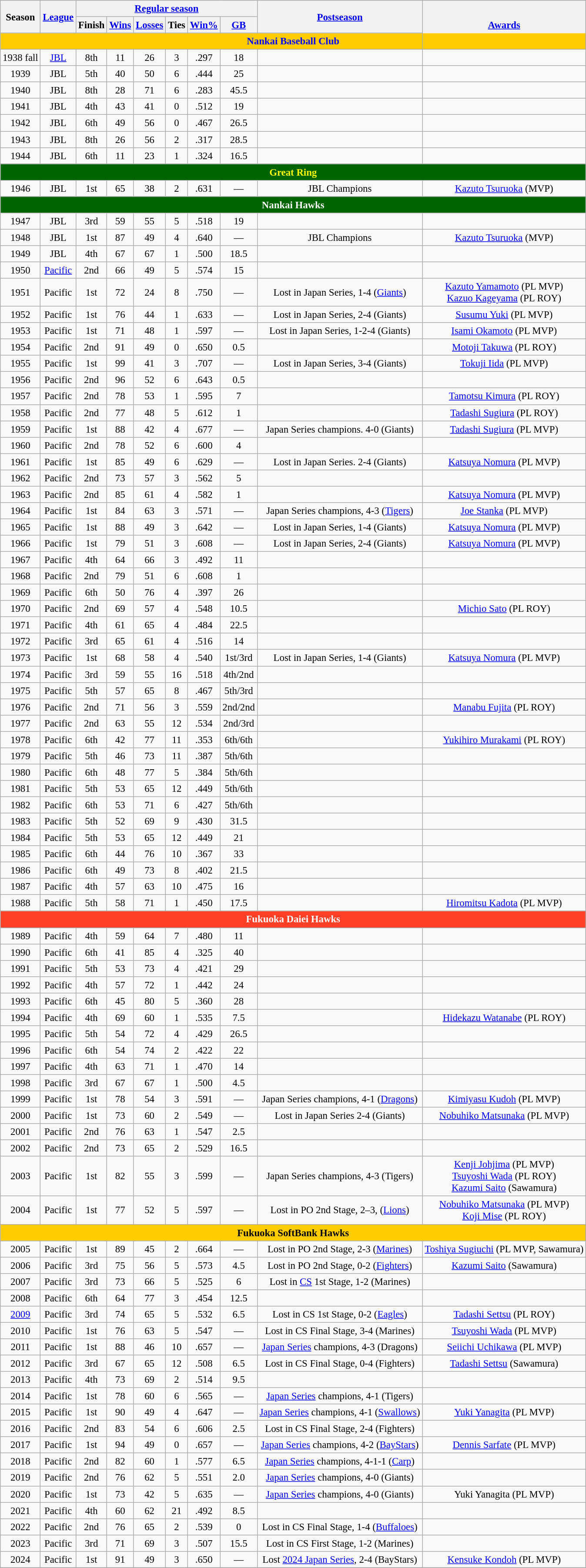<table class="wikitable" style="text-align:center; font-size:95%">
<tr>
<th rowspan=2>Season</th>
<th rowspan=2><a href='#'>League</a></th>
<th colspan=6><a href='#'>Regular season</a></th>
<th rowspan=2><a href='#'>Postseason</a></th>
<th rowspan=3><a href='#'>Awards</a></th>
</tr>
<tr>
<th>Finish</th>
<th><a href='#'>Wins</a></th>
<th><a href='#'>Losses</a></th>
<th>Ties</th>
<th><a href='#'>Win%</a></th>
<th><a href='#'>GB</a></th>
</tr>
<tr>
<td align="center" colspan="10" style="background:#ffcc00; color:blue"><strong>Nankai Baseball Club</strong></td>
</tr>
<tr>
<td>1938 fall</td>
<td><a href='#'>JBL</a></td>
<td>8th</td>
<td>11</td>
<td>26</td>
<td>3</td>
<td>.297</td>
<td>18</td>
<td></td>
<td></td>
</tr>
<tr>
<td>1939</td>
<td>JBL</td>
<td>5th</td>
<td>40</td>
<td>50</td>
<td>6</td>
<td>.444</td>
<td>25</td>
<td></td>
<td></td>
</tr>
<tr>
<td>1940</td>
<td>JBL</td>
<td>8th</td>
<td>28</td>
<td>71</td>
<td>6</td>
<td>.283</td>
<td>45.5</td>
<td></td>
<td></td>
</tr>
<tr>
<td>1941</td>
<td>JBL</td>
<td>4th</td>
<td>43</td>
<td>41</td>
<td>0</td>
<td>.512</td>
<td>19</td>
<td></td>
<td></td>
</tr>
<tr>
<td>1942</td>
<td>JBL</td>
<td>6th</td>
<td>49</td>
<td>56</td>
<td>0</td>
<td>.467</td>
<td>26.5</td>
<td></td>
<td></td>
</tr>
<tr>
<td>1943</td>
<td>JBL</td>
<td>8th</td>
<td>26</td>
<td>56</td>
<td>2</td>
<td>.317</td>
<td>28.5</td>
<td></td>
<td></td>
</tr>
<tr>
<td>1944</td>
<td>JBL</td>
<td>6th</td>
<td>11</td>
<td>23</td>
<td>1</td>
<td>.324</td>
<td>16.5</td>
<td></td>
<td></td>
</tr>
<tr>
<td align="center" colspan="10" style="background:#006400; color:yellow"><strong>Great Ring</strong></td>
</tr>
<tr>
<td>1946</td>
<td>JBL</td>
<td>1st</td>
<td>65</td>
<td>38</td>
<td>2</td>
<td>.631</td>
<td>—</td>
<td>JBL Champions</td>
<td><a href='#'>Kazuto Tsuruoka</a> (MVP)</td>
</tr>
<tr>
<td align="center" colspan="10" style="background:#006400; color:white"><strong>Nankai Hawks</strong></td>
</tr>
<tr>
<td>1947</td>
<td>JBL</td>
<td>3rd</td>
<td>59</td>
<td>55</td>
<td>5</td>
<td>.518</td>
<td>19</td>
<td></td>
<td></td>
</tr>
<tr>
<td>1948</td>
<td>JBL</td>
<td>1st</td>
<td>87</td>
<td>49</td>
<td>4</td>
<td>.640</td>
<td>—</td>
<td>JBL Champions</td>
<td><a href='#'>Kazuto Tsuruoka</a> (MVP)</td>
</tr>
<tr>
<td>1949</td>
<td>JBL</td>
<td>4th</td>
<td>67</td>
<td>67</td>
<td>1</td>
<td>.500</td>
<td>18.5</td>
<td></td>
<td></td>
</tr>
<tr>
<td>1950</td>
<td><a href='#'>Pacific</a></td>
<td>2nd</td>
<td>66</td>
<td>49</td>
<td>5</td>
<td>.574</td>
<td>15</td>
<td></td>
<td></td>
</tr>
<tr>
<td>1951</td>
<td>Pacific</td>
<td>1st</td>
<td>72</td>
<td>24</td>
<td>8</td>
<td>.750</td>
<td>—</td>
<td>Lost in Japan Series, 1-4 (<a href='#'>Giants</a>)</td>
<td><a href='#'>Kazuto Yamamoto</a> (PL MVP)<br><a href='#'>Kazuo Kageyama</a> (PL ROY)</td>
</tr>
<tr>
<td>1952</td>
<td>Pacific</td>
<td>1st</td>
<td>76</td>
<td>44</td>
<td>1</td>
<td>.633</td>
<td>—</td>
<td>Lost in Japan Series, 2-4 (Giants)</td>
<td><a href='#'>Susumu Yuki</a> (PL MVP)</td>
</tr>
<tr>
<td>1953</td>
<td>Pacific</td>
<td>1st</td>
<td>71</td>
<td>48</td>
<td>1</td>
<td>.597</td>
<td>—</td>
<td>Lost in Japan Series, 1-2-4 (Giants)</td>
<td><a href='#'>Isami Okamoto</a> (PL MVP)</td>
</tr>
<tr>
<td>1954</td>
<td>Pacific</td>
<td>2nd</td>
<td>91</td>
<td>49</td>
<td>0</td>
<td>.650</td>
<td>0.5</td>
<td></td>
<td><a href='#'>Motoji Takuwa</a> (PL ROY)</td>
</tr>
<tr>
<td>1955</td>
<td>Pacific</td>
<td>1st</td>
<td>99</td>
<td>41</td>
<td>3</td>
<td>.707</td>
<td>—</td>
<td>Lost in Japan Series, 3-4 (Giants)</td>
<td><a href='#'>Tokuji Iida</a> (PL MVP)</td>
</tr>
<tr>
<td>1956</td>
<td>Pacific</td>
<td>2nd</td>
<td>96</td>
<td>52</td>
<td>6</td>
<td>.643</td>
<td>0.5</td>
<td></td>
<td></td>
</tr>
<tr>
<td>1957</td>
<td>Pacific</td>
<td>2nd</td>
<td>78</td>
<td>53</td>
<td>1</td>
<td>.595</td>
<td>7</td>
<td></td>
<td><a href='#'>Tamotsu Kimura</a> (PL ROY)</td>
</tr>
<tr>
<td>1958</td>
<td>Pacific</td>
<td>2nd</td>
<td>77</td>
<td>48</td>
<td>5</td>
<td>.612</td>
<td>1</td>
<td></td>
<td><a href='#'>Tadashi Sugiura</a> (PL ROY)</td>
</tr>
<tr>
<td>1959</td>
<td>Pacific</td>
<td>1st</td>
<td>88</td>
<td>42</td>
<td>4</td>
<td>.677</td>
<td>—</td>
<td>Japan Series champions. 4-0 (Giants)</td>
<td><a href='#'>Tadashi Sugiura</a> (PL MVP)</td>
</tr>
<tr>
<td>1960</td>
<td>Pacific</td>
<td>2nd</td>
<td>78</td>
<td>52</td>
<td>6</td>
<td>.600</td>
<td>4</td>
<td></td>
<td></td>
</tr>
<tr>
<td>1961</td>
<td>Pacific</td>
<td>1st</td>
<td>85</td>
<td>49</td>
<td>6</td>
<td>.629</td>
<td>—</td>
<td>Lost in Japan Series. 2-4 (Giants)</td>
<td><a href='#'>Katsuya Nomura</a> (PL MVP)</td>
</tr>
<tr>
<td>1962</td>
<td>Pacific</td>
<td>2nd</td>
<td>73</td>
<td>57</td>
<td>3</td>
<td>.562</td>
<td>5</td>
<td></td>
<td></td>
</tr>
<tr>
<td>1963</td>
<td>Pacific</td>
<td>2nd</td>
<td>85</td>
<td>61</td>
<td>4</td>
<td>.582</td>
<td>1</td>
<td></td>
<td><a href='#'>Katsuya Nomura</a> (PL MVP)</td>
</tr>
<tr>
<td>1964</td>
<td>Pacific</td>
<td>1st</td>
<td>84</td>
<td>63</td>
<td>3</td>
<td>.571</td>
<td>—</td>
<td>Japan Series champions, 4-3 (<a href='#'>Tigers</a>)</td>
<td><a href='#'>Joe Stanka</a> (PL MVP)</td>
</tr>
<tr>
<td>1965</td>
<td>Pacific</td>
<td>1st</td>
<td>88</td>
<td>49</td>
<td>3</td>
<td>.642</td>
<td>—</td>
<td>Lost in Japan Series, 1-4 (Giants)</td>
<td><a href='#'>Katsuya Nomura</a> (PL MVP)</td>
</tr>
<tr>
<td>1966</td>
<td>Pacific</td>
<td>1st</td>
<td>79</td>
<td>51</td>
<td>3</td>
<td>.608</td>
<td>—</td>
<td>Lost in Japan Series, 2-4 (Giants)</td>
<td><a href='#'>Katsuya Nomura</a> (PL MVP)</td>
</tr>
<tr>
<td>1967</td>
<td>Pacific</td>
<td>4th</td>
<td>64</td>
<td>66</td>
<td>3</td>
<td>.492</td>
<td>11</td>
<td></td>
<td></td>
</tr>
<tr>
<td>1968</td>
<td>Pacific</td>
<td>2nd</td>
<td>79</td>
<td>51</td>
<td>6</td>
<td>.608</td>
<td>1</td>
<td></td>
<td></td>
</tr>
<tr>
<td>1969</td>
<td>Pacific</td>
<td>6th</td>
<td>50</td>
<td>76</td>
<td>4</td>
<td>.397</td>
<td>26</td>
<td></td>
<td></td>
</tr>
<tr>
<td>1970</td>
<td>Pacific</td>
<td>2nd</td>
<td>69</td>
<td>57</td>
<td>4</td>
<td>.548</td>
<td>10.5</td>
<td></td>
<td><a href='#'>Michio Sato</a> (PL ROY)</td>
</tr>
<tr>
<td>1971</td>
<td>Pacific</td>
<td>4th</td>
<td>61</td>
<td>65</td>
<td>4</td>
<td>.484</td>
<td>22.5</td>
<td></td>
<td></td>
</tr>
<tr>
<td>1972</td>
<td>Pacific</td>
<td>3rd</td>
<td>65</td>
<td>61</td>
<td>4</td>
<td>.516</td>
<td>14</td>
<td></td>
<td></td>
</tr>
<tr>
<td>1973</td>
<td>Pacific</td>
<td>1st</td>
<td>68</td>
<td>58</td>
<td>4</td>
<td>.540</td>
<td>1st/3rd</td>
<td>Lost in Japan Series, 1-4 (Giants)</td>
<td><a href='#'>Katsuya Nomura</a> (PL MVP)</td>
</tr>
<tr>
<td>1974</td>
<td>Pacific</td>
<td>3rd</td>
<td>59</td>
<td>55</td>
<td>16</td>
<td>.518</td>
<td>4th/2nd</td>
<td></td>
<td></td>
</tr>
<tr>
<td>1975</td>
<td>Pacific</td>
<td>5th</td>
<td>57</td>
<td>65</td>
<td>8</td>
<td>.467</td>
<td>5th/3rd</td>
<td></td>
<td></td>
</tr>
<tr>
<td>1976</td>
<td>Pacific</td>
<td>2nd</td>
<td>71</td>
<td>56</td>
<td>3</td>
<td>.559</td>
<td>2nd/2nd</td>
<td></td>
<td><a href='#'>Manabu Fujita</a> (PL ROY)</td>
</tr>
<tr>
<td>1977</td>
<td>Pacific</td>
<td>2nd</td>
<td>63</td>
<td>55</td>
<td>12</td>
<td>.534</td>
<td>2nd/3rd</td>
<td></td>
<td></td>
</tr>
<tr>
<td>1978</td>
<td>Pacific</td>
<td>6th</td>
<td>42</td>
<td>77</td>
<td>11</td>
<td>.353</td>
<td>6th/6th</td>
<td></td>
<td><a href='#'>Yukihiro Murakami</a> (PL ROY)</td>
</tr>
<tr>
<td>1979</td>
<td>Pacific</td>
<td>5th</td>
<td>46</td>
<td>73</td>
<td>11</td>
<td>.387</td>
<td>5th/6th</td>
<td></td>
<td></td>
</tr>
<tr>
<td>1980</td>
<td>Pacific</td>
<td>6th</td>
<td>48</td>
<td>77</td>
<td>5</td>
<td>.384</td>
<td>5th/6th</td>
<td></td>
<td></td>
</tr>
<tr>
<td>1981</td>
<td>Pacific</td>
<td>5th</td>
<td>53</td>
<td>65</td>
<td>12</td>
<td>.449</td>
<td>5th/6th</td>
<td></td>
<td></td>
</tr>
<tr>
<td>1982</td>
<td>Pacific</td>
<td>6th</td>
<td>53</td>
<td>71</td>
<td>6</td>
<td>.427</td>
<td>5th/6th</td>
<td></td>
<td></td>
</tr>
<tr>
<td>1983</td>
<td>Pacific</td>
<td>5th</td>
<td>52</td>
<td>69</td>
<td>9</td>
<td>.430</td>
<td>31.5</td>
<td></td>
<td></td>
</tr>
<tr>
<td>1984</td>
<td>Pacific</td>
<td>5th</td>
<td>53</td>
<td>65</td>
<td>12</td>
<td>.449</td>
<td>21</td>
<td></td>
<td></td>
</tr>
<tr>
<td>1985</td>
<td>Pacific</td>
<td>6th</td>
<td>44</td>
<td>76</td>
<td>10</td>
<td>.367</td>
<td>33</td>
<td></td>
<td></td>
</tr>
<tr>
<td>1986</td>
<td>Pacific</td>
<td>6th</td>
<td>49</td>
<td>73</td>
<td>8</td>
<td>.402</td>
<td>21.5</td>
<td></td>
<td></td>
</tr>
<tr>
<td>1987</td>
<td>Pacific</td>
<td>4th</td>
<td>57</td>
<td>63</td>
<td>10</td>
<td>.475</td>
<td>16</td>
<td></td>
<td></td>
</tr>
<tr>
<td>1988</td>
<td>Pacific</td>
<td>5th</td>
<td>58</td>
<td>71</td>
<td>1</td>
<td>.450</td>
<td>17.5</td>
<td></td>
<td><a href='#'>Hiromitsu Kadota</a> (PL MVP)</td>
</tr>
<tr>
<td align="center" colspan="10" style="background:#ff4027; color:white"><strong>Fukuoka Daiei Hawks</strong></td>
</tr>
<tr>
<td>1989</td>
<td>Pacific</td>
<td>4th</td>
<td>59</td>
<td>64</td>
<td>7</td>
<td>.480</td>
<td>11</td>
<td></td>
<td></td>
</tr>
<tr>
<td>1990</td>
<td>Pacific</td>
<td>6th</td>
<td>41</td>
<td>85</td>
<td>4</td>
<td>.325</td>
<td>40</td>
<td></td>
<td></td>
</tr>
<tr>
<td>1991</td>
<td>Pacific</td>
<td>5th</td>
<td>53</td>
<td>73</td>
<td>4</td>
<td>.421</td>
<td>29</td>
<td></td>
<td></td>
</tr>
<tr>
<td>1992</td>
<td>Pacific</td>
<td>4th</td>
<td>57</td>
<td>72</td>
<td>1</td>
<td>.442</td>
<td>24</td>
<td></td>
<td></td>
</tr>
<tr>
<td>1993</td>
<td>Pacific</td>
<td>6th</td>
<td>45</td>
<td>80</td>
<td>5</td>
<td>.360</td>
<td>28</td>
<td></td>
<td></td>
</tr>
<tr>
<td>1994</td>
<td>Pacific</td>
<td>4th</td>
<td>69</td>
<td>60</td>
<td>1</td>
<td>.535</td>
<td>7.5</td>
<td></td>
<td><a href='#'>Hidekazu Watanabe</a> (PL ROY)</td>
</tr>
<tr>
<td>1995</td>
<td>Pacific</td>
<td>5th</td>
<td>54</td>
<td>72</td>
<td>4</td>
<td>.429</td>
<td>26.5</td>
<td></td>
<td></td>
</tr>
<tr>
<td>1996</td>
<td>Pacific</td>
<td>6th</td>
<td>54</td>
<td>74</td>
<td>2</td>
<td>.422</td>
<td>22</td>
<td></td>
<td></td>
</tr>
<tr>
<td>1997</td>
<td>Pacific</td>
<td>4th</td>
<td>63</td>
<td>71</td>
<td>1</td>
<td>.470</td>
<td>14</td>
<td></td>
<td></td>
</tr>
<tr>
<td>1998</td>
<td>Pacific</td>
<td>3rd</td>
<td>67</td>
<td>67</td>
<td>1</td>
<td>.500</td>
<td>4.5</td>
<td></td>
<td></td>
</tr>
<tr>
<td>1999</td>
<td>Pacific</td>
<td>1st</td>
<td>78</td>
<td>54</td>
<td>3</td>
<td>.591</td>
<td>—</td>
<td>Japan Series champions, 4-1 (<a href='#'>Dragons</a>)</td>
<td><a href='#'>Kimiyasu Kudoh</a> (PL MVP)</td>
</tr>
<tr>
<td>2000</td>
<td>Pacific</td>
<td>1st</td>
<td>73</td>
<td>60</td>
<td>2</td>
<td>.549</td>
<td>—</td>
<td>Lost in Japan Series 2-4 (Giants)</td>
<td><a href='#'>Nobuhiko Matsunaka</a> (PL MVP)</td>
</tr>
<tr>
<td>2001</td>
<td>Pacific</td>
<td>2nd</td>
<td>76</td>
<td>63</td>
<td>1</td>
<td>.547</td>
<td>2.5</td>
<td></td>
<td></td>
</tr>
<tr>
<td>2002</td>
<td>Pacific</td>
<td>2nd</td>
<td>73</td>
<td>65</td>
<td>2</td>
<td>.529</td>
<td>16.5</td>
<td></td>
<td></td>
</tr>
<tr>
<td>2003</td>
<td>Pacific</td>
<td>1st</td>
<td>82</td>
<td>55</td>
<td>3</td>
<td>.599</td>
<td>—</td>
<td>Japan Series champions, 4-3 (Tigers)</td>
<td><a href='#'>Kenji Johjima</a> (PL MVP)<br><a href='#'>Tsuyoshi Wada</a> (PL ROY)<br><a href='#'>Kazumi Saito</a> (Sawamura)</td>
</tr>
<tr>
<td>2004</td>
<td>Pacific</td>
<td>1st</td>
<td>77</td>
<td>52</td>
<td>5</td>
<td>.597</td>
<td>—</td>
<td>Lost in PO 2nd Stage, 2–3, (<a href='#'>Lions</a>)</td>
<td><a href='#'>Nobuhiko Matsunaka</a> (PL MVP)<br><a href='#'>Koji Mise</a> (PL ROY)</td>
</tr>
<tr>
<td align="center" colspan="10" style="background:#FFCC00; color:black"><strong>Fukuoka SoftBank Hawks</strong></td>
</tr>
<tr>
<td>2005</td>
<td>Pacific</td>
<td>1st</td>
<td>89</td>
<td>45</td>
<td>2</td>
<td>.664</td>
<td>—</td>
<td>Lost in PO 2nd Stage, 2-3 (<a href='#'>Marines</a>)</td>
<td><a href='#'>Toshiya Sugiuchi</a> (PL MVP, Sawamura)</td>
</tr>
<tr>
<td>2006</td>
<td>Pacific</td>
<td>3rd</td>
<td>75</td>
<td>56</td>
<td>5</td>
<td>.573</td>
<td>4.5</td>
<td>Lost in PO 2nd Stage, 0-2 (<a href='#'>Fighters</a>)</td>
<td><a href='#'>Kazumi Saito</a> (Sawamura)</td>
</tr>
<tr>
<td>2007</td>
<td>Pacific</td>
<td>3rd</td>
<td>73</td>
<td>66</td>
<td>5</td>
<td>.525</td>
<td>6</td>
<td>Lost in <a href='#'>CS</a> 1st Stage, 1-2 (Marines)</td>
<td></td>
</tr>
<tr>
<td>2008</td>
<td>Pacific</td>
<td>6th</td>
<td>64</td>
<td>77</td>
<td>3</td>
<td>.454</td>
<td>12.5</td>
<td></td>
<td></td>
</tr>
<tr>
<td><a href='#'>2009</a></td>
<td>Pacific</td>
<td>3rd</td>
<td>74</td>
<td>65</td>
<td>5</td>
<td>.532</td>
<td>6.5</td>
<td>Lost in CS 1st Stage, 0-2 (<a href='#'>Eagles</a>)</td>
<td><a href='#'>Tadashi Settsu</a> (PL ROY)</td>
</tr>
<tr>
<td>2010</td>
<td>Pacific</td>
<td>1st</td>
<td>76</td>
<td>63</td>
<td>5</td>
<td>.547</td>
<td>—</td>
<td>Lost in CS Final Stage, 3-4 (Marines)</td>
<td><a href='#'>Tsuyoshi Wada</a> (PL MVP)</td>
</tr>
<tr>
<td>2011</td>
<td>Pacific</td>
<td>1st</td>
<td>88</td>
<td>46</td>
<td>10</td>
<td>.657</td>
<td>—</td>
<td><a href='#'>Japan Series</a> champions, 4-3 (Dragons)</td>
<td><a href='#'>Seiichi Uchikawa</a> (PL MVP)</td>
</tr>
<tr>
<td>2012</td>
<td>Pacific</td>
<td>3rd</td>
<td>67</td>
<td>65</td>
<td>12</td>
<td>.508</td>
<td>6.5</td>
<td>Lost in CS Final Stage, 0-4 (Fighters)</td>
<td><a href='#'>Tadashi Settsu</a> (Sawamura)</td>
</tr>
<tr>
<td>2013</td>
<td>Pacific</td>
<td>4th</td>
<td>73</td>
<td>69</td>
<td>2</td>
<td>.514</td>
<td>9.5</td>
<td></td>
<td></td>
</tr>
<tr>
<td>2014</td>
<td>Pacific</td>
<td>1st</td>
<td>78</td>
<td>60</td>
<td>6</td>
<td>.565</td>
<td>—</td>
<td><a href='#'>Japan Series</a> champions, 4-1 (Tigers)</td>
<td></td>
</tr>
<tr>
<td>2015</td>
<td>Pacific</td>
<td>1st</td>
<td>90</td>
<td>49</td>
<td>4</td>
<td>.647</td>
<td>—</td>
<td><a href='#'>Japan Series</a> champions, 4-1 (<a href='#'>Swallows</a>)</td>
<td><a href='#'>Yuki Yanagita</a> (PL MVP)</td>
</tr>
<tr>
<td>2016</td>
<td>Pacific</td>
<td>2nd</td>
<td>83</td>
<td>54</td>
<td>6</td>
<td>.606</td>
<td>2.5</td>
<td>Lost in CS Final Stage, 2-4 (Fighters)</td>
<td></td>
</tr>
<tr>
<td>2017</td>
<td>Pacific</td>
<td>1st</td>
<td>94</td>
<td>49</td>
<td>0</td>
<td>.657</td>
<td>—</td>
<td><a href='#'>Japan Series</a> champions, 4-2 (<a href='#'>BayStars</a>)</td>
<td><a href='#'>Dennis Sarfate</a> (PL MVP)</td>
</tr>
<tr>
<td>2018</td>
<td>Pacific</td>
<td>2nd</td>
<td>82</td>
<td>60</td>
<td>1</td>
<td>.577</td>
<td>6.5</td>
<td><a href='#'>Japan Series</a> champions, 4-1-1 (<a href='#'>Carp</a>)</td>
<td></td>
</tr>
<tr>
<td>2019</td>
<td>Pacific</td>
<td>2nd</td>
<td>76</td>
<td>62</td>
<td>5</td>
<td>.551</td>
<td>2.0</td>
<td><a href='#'>Japan Series</a> champions, 4-0 (Giants)</td>
<td></td>
</tr>
<tr>
<td>2020</td>
<td>Pacific</td>
<td>1st</td>
<td>73</td>
<td>42</td>
<td>5</td>
<td>.635</td>
<td>—</td>
<td><a href='#'>Japan Series</a> champions, 4-0 (Giants)</td>
<td>Yuki Yanagita (PL MVP)</td>
</tr>
<tr>
<td>2021</td>
<td>Pacific</td>
<td>4th</td>
<td>60</td>
<td>62</td>
<td>21</td>
<td>.492</td>
<td>8.5</td>
<td></td>
<td></td>
</tr>
<tr>
<td>2022</td>
<td>Pacific</td>
<td>2nd</td>
<td>76</td>
<td>65</td>
<td>2</td>
<td>.539</td>
<td>0</td>
<td>Lost in CS Final Stage, 1-4  (<a href='#'>Buffaloes</a>)</td>
<td></td>
</tr>
<tr>
<td>2023</td>
<td>Pacific</td>
<td>3rd</td>
<td>71</td>
<td>69</td>
<td>3</td>
<td>.507</td>
<td>15.5</td>
<td>Lost in CS First Stage, 1-2 (Marines)</td>
<td></td>
</tr>
<tr>
<td>2024</td>
<td>Pacific</td>
<td>1st</td>
<td>91</td>
<td>49</td>
<td>3</td>
<td>.650</td>
<td>—</td>
<td>Lost <a href='#'>2024 Japan Series</a>, 2-4 (BayStars)</td>
<td><a href='#'>Kensuke Kondoh</a> (PL MVP)</td>
</tr>
<tr>
</tr>
</table>
